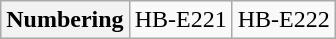<table class="wikitable">
<tr>
<th>Numbering</th>
<td>HB-E221</td>
<td>HB-E222</td>
</tr>
</table>
